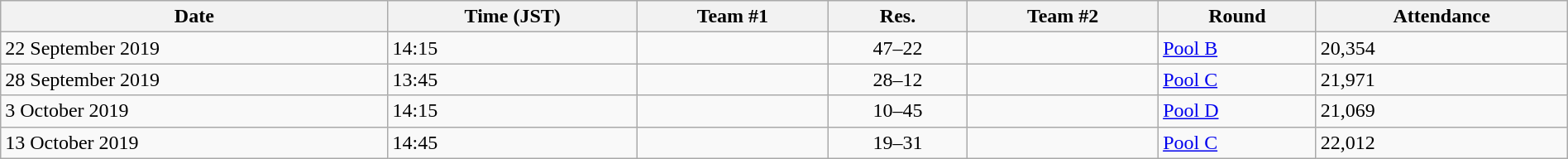<table class="wikitable" style="text-align: left;" width="100%">
<tr>
<th>Date</th>
<th>Time (JST)</th>
<th>Team #1</th>
<th>Res.</th>
<th>Team #2</th>
<th>Round</th>
<th>Attendance</th>
</tr>
<tr>
<td>22 September 2019</td>
<td>14:15</td>
<td></td>
<td style="text-align:center;">47–22</td>
<td></td>
<td><a href='#'>Pool B</a></td>
<td>20,354</td>
</tr>
<tr>
<td>28 September 2019</td>
<td>13:45</td>
<td></td>
<td style="text-align:center;">28–12</td>
<td></td>
<td><a href='#'>Pool C</a></td>
<td>21,971</td>
</tr>
<tr>
<td>3 October 2019</td>
<td>14:15</td>
<td></td>
<td style="text-align:center;">10–45</td>
<td></td>
<td><a href='#'>Pool D</a></td>
<td>21,069</td>
</tr>
<tr>
<td>13 October 2019</td>
<td>14:45</td>
<td></td>
<td style="text-align:center;">19–31</td>
<td></td>
<td><a href='#'>Pool C</a></td>
<td>22,012</td>
</tr>
</table>
